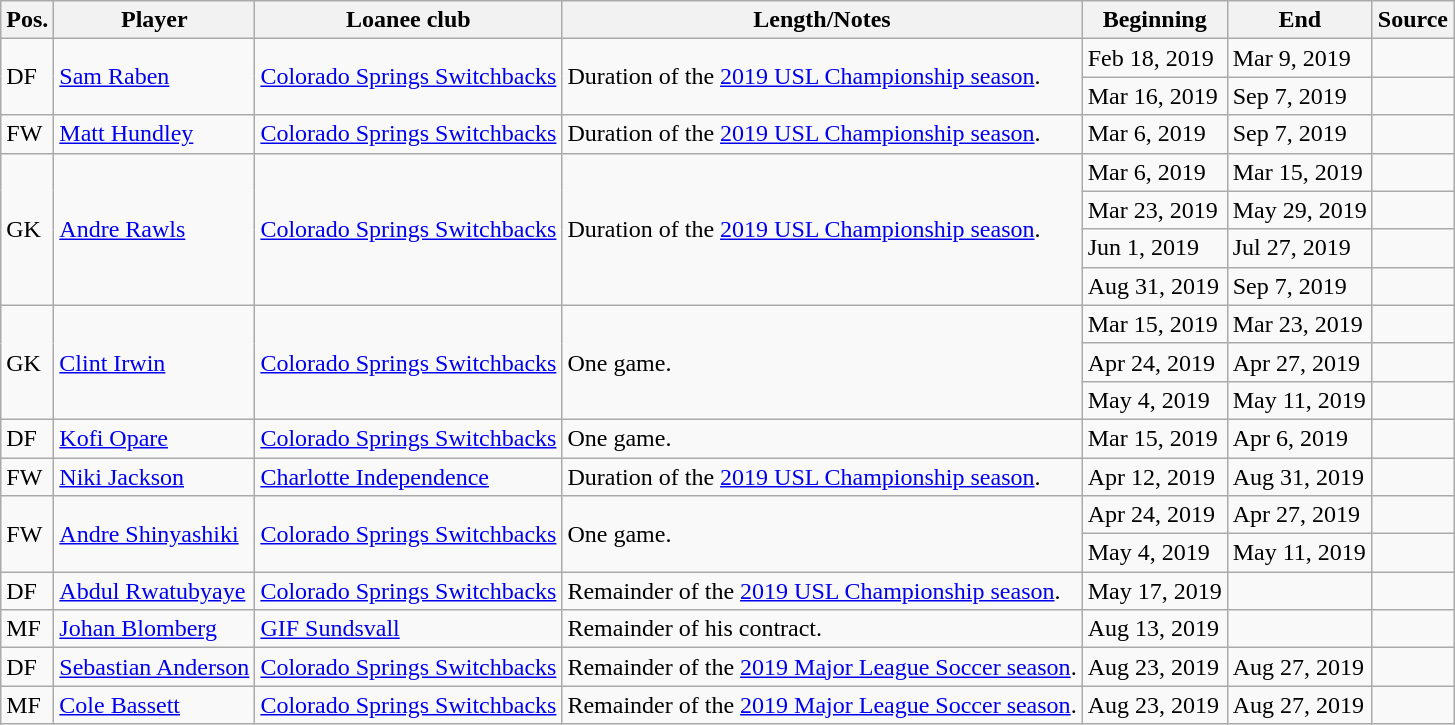<table class="wikitable sortable" style="text-align: left">
<tr>
<th><strong>Pos.</strong></th>
<th><strong>Player</strong></th>
<th><strong>Loanee club</strong></th>
<th><strong>Length/Notes</strong></th>
<th><strong>Beginning</strong></th>
<th><strong>End</strong></th>
<th><strong>Source</strong></th>
</tr>
<tr>
<td rowspan=2>DF</td>
<td rowspan=2> <a href='#'>Sam Raben</a></td>
<td rowspan=2> <a href='#'>Colorado Springs Switchbacks</a></td>
<td rowspan=2>Duration of the <a href='#'>2019 USL Championship season</a>.</td>
<td>Feb 18, 2019</td>
<td>Mar 9, 2019</td>
<td align=center></td>
</tr>
<tr>
<td>Mar 16, 2019</td>
<td>Sep 7, 2019</td>
<td align=center></td>
</tr>
<tr>
<td>FW</td>
<td> <a href='#'>Matt Hundley</a></td>
<td> <a href='#'>Colorado Springs Switchbacks</a></td>
<td>Duration of the <a href='#'>2019 USL Championship season</a>.</td>
<td>Mar 6, 2019</td>
<td>Sep 7, 2019</td>
<td align=center></td>
</tr>
<tr>
<td rowspan=4>GK</td>
<td rowspan=4> <a href='#'>Andre Rawls</a></td>
<td rowspan=4> <a href='#'>Colorado Springs Switchbacks</a></td>
<td rowspan=4>Duration of the <a href='#'>2019 USL Championship season</a>.</td>
<td>Mar 6, 2019</td>
<td>Mar 15, 2019</td>
<td align=center></td>
</tr>
<tr>
<td>Mar 23, 2019</td>
<td>May 29, 2019</td>
<td align=center></td>
</tr>
<tr>
<td>Jun 1, 2019</td>
<td>Jul 27, 2019</td>
<td align=center></td>
</tr>
<tr>
<td>Aug 31, 2019</td>
<td>Sep 7, 2019</td>
<td align=center></td>
</tr>
<tr>
<td rowspan=3>GK</td>
<td rowspan=3> <a href='#'>Clint Irwin</a></td>
<td rowspan=3> <a href='#'>Colorado Springs Switchbacks</a></td>
<td rowspan=3>One game.</td>
<td>Mar 15, 2019</td>
<td>Mar 23, 2019</td>
<td align=center></td>
</tr>
<tr>
<td>Apr 24, 2019</td>
<td>Apr 27, 2019</td>
<td align=center></td>
</tr>
<tr>
<td>May 4, 2019</td>
<td>May 11, 2019</td>
<td align=center></td>
</tr>
<tr>
<td>DF</td>
<td> <a href='#'>Kofi Opare</a></td>
<td> <a href='#'>Colorado Springs Switchbacks</a></td>
<td>One game.</td>
<td>Mar 15, 2019</td>
<td>Apr 6, 2019</td>
<td align=center></td>
</tr>
<tr>
<td>FW</td>
<td> <a href='#'>Niki Jackson</a></td>
<td> <a href='#'>Charlotte Independence</a></td>
<td>Duration of the <a href='#'>2019 USL Championship season</a>.</td>
<td>Apr 12, 2019</td>
<td>Aug 31, 2019</td>
<td align=center></td>
</tr>
<tr>
<td rowspan=2>FW</td>
<td rowspan=2> <a href='#'>Andre Shinyashiki</a></td>
<td rowspan=2> <a href='#'>Colorado Springs Switchbacks</a></td>
<td rowspan=2>One game.</td>
<td>Apr 24, 2019</td>
<td>Apr 27, 2019</td>
<td align=center></td>
</tr>
<tr>
<td>May 4, 2019</td>
<td>May 11, 2019</td>
<td align=center></td>
</tr>
<tr>
<td>DF</td>
<td> <a href='#'>Abdul Rwatubyaye</a></td>
<td> <a href='#'>Colorado Springs Switchbacks</a></td>
<td>Remainder of the <a href='#'>2019 USL Championship season</a>.</td>
<td>May 17, 2019</td>
<td></td>
<td align=center></td>
</tr>
<tr>
<td>MF</td>
<td> <a href='#'>Johan Blomberg</a></td>
<td> <a href='#'>GIF Sundsvall</a></td>
<td>Remainder of his contract.</td>
<td>Aug 13, 2019</td>
<td></td>
<td align=center></td>
</tr>
<tr>
<td>DF</td>
<td> <a href='#'>Sebastian Anderson</a></td>
<td> <a href='#'>Colorado Springs Switchbacks</a></td>
<td>Remainder of the <a href='#'>2019 Major League Soccer season</a>.</td>
<td>Aug 23, 2019</td>
<td>Aug 27, 2019</td>
<td align=center></td>
</tr>
<tr>
<td>MF</td>
<td> <a href='#'>Cole Bassett</a></td>
<td> <a href='#'>Colorado Springs Switchbacks</a></td>
<td>Remainder of the <a href='#'>2019 Major League Soccer season</a>.</td>
<td>Aug 23, 2019</td>
<td>Aug 27, 2019</td>
<td align=center></td>
</tr>
</table>
